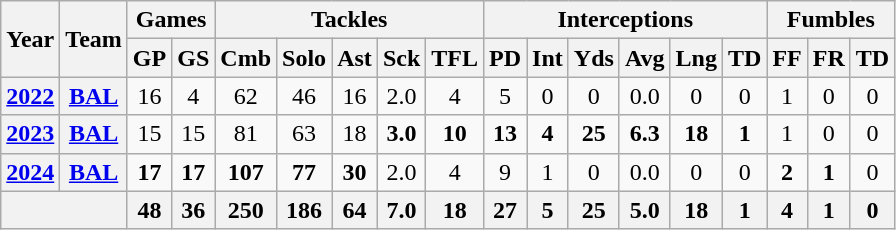<table class="wikitable" style="text-align:center;">
<tr>
<th rowspan="2">Year</th>
<th rowspan="2">Team</th>
<th colspan="2">Games</th>
<th colspan="5">Tackles</th>
<th colspan="6">Interceptions</th>
<th colspan="3">Fumbles</th>
</tr>
<tr>
<th>GP</th>
<th>GS</th>
<th>Cmb</th>
<th>Solo</th>
<th>Ast</th>
<th>Sck</th>
<th>TFL</th>
<th>PD</th>
<th>Int</th>
<th>Yds</th>
<th>Avg</th>
<th>Lng</th>
<th>TD</th>
<th>FF</th>
<th>FR</th>
<th>TD</th>
</tr>
<tr>
<th><a href='#'>2022</a></th>
<th><a href='#'>BAL</a></th>
<td>16</td>
<td>4</td>
<td>62</td>
<td>46</td>
<td>16</td>
<td>2.0</td>
<td>4</td>
<td>5</td>
<td>0</td>
<td>0</td>
<td>0.0</td>
<td>0</td>
<td>0</td>
<td>1</td>
<td>0</td>
<td>0</td>
</tr>
<tr>
<th><a href='#'>2023</a></th>
<th><a href='#'>BAL</a></th>
<td>15</td>
<td>15</td>
<td>81</td>
<td>63</td>
<td>18</td>
<td><strong>3.0</strong></td>
<td><strong>10</strong></td>
<td><strong>13</strong></td>
<td><strong>4</strong></td>
<td><strong>25</strong></td>
<td><strong>6.3</strong></td>
<td><strong>18</strong></td>
<td><strong>1</strong></td>
<td>1</td>
<td>0</td>
<td>0</td>
</tr>
<tr>
<th><a href='#'>2024</a></th>
<th><a href='#'>BAL</a></th>
<td><strong>17</strong></td>
<td><strong>17</strong></td>
<td><strong>107</strong></td>
<td><strong>77</strong></td>
<td><strong>30</strong></td>
<td>2.0</td>
<td>4</td>
<td>9</td>
<td>1</td>
<td>0</td>
<td>0.0</td>
<td>0</td>
<td>0</td>
<td><strong>2</strong></td>
<td><strong>1</strong></td>
<td>0</td>
</tr>
<tr>
<th colspan="2"></th>
<th>48</th>
<th>36</th>
<th>250</th>
<th>186</th>
<th>64</th>
<th>7.0</th>
<th>18</th>
<th>27</th>
<th>5</th>
<th>25</th>
<th>5.0</th>
<th>18</th>
<th>1</th>
<th>4</th>
<th>1</th>
<th>0</th>
</tr>
</table>
